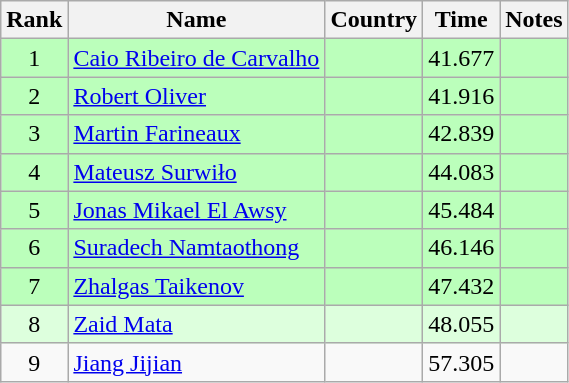<table class="wikitable" style="text-align:center">
<tr>
<th>Rank</th>
<th>Name</th>
<th>Country</th>
<th>Time</th>
<th>Notes</th>
</tr>
<tr bgcolor=bbffbb>
<td>1</td>
<td align="left"><a href='#'>Caio Ribeiro de Carvalho</a></td>
<td align="left"></td>
<td>41.677</td>
<td></td>
</tr>
<tr bgcolor=bbffbb>
<td>2</td>
<td align="left"><a href='#'>Robert Oliver</a></td>
<td align="left"></td>
<td>41.916</td>
<td></td>
</tr>
<tr bgcolor=bbffbb>
<td>3</td>
<td align="left"><a href='#'>Martin Farineaux</a></td>
<td align="left"></td>
<td>42.839</td>
<td></td>
</tr>
<tr bgcolor=bbffbb>
<td>4</td>
<td align="left"><a href='#'>Mateusz Surwiło</a></td>
<td align="left"></td>
<td>44.083</td>
<td></td>
</tr>
<tr bgcolor=bbffbb>
<td>5</td>
<td align="left"><a href='#'>Jonas Mikael El Awsy</a></td>
<td align="left"></td>
<td>45.484</td>
<td></td>
</tr>
<tr bgcolor=bbffbb>
<td>6</td>
<td align="left"><a href='#'>Suradech Namtaothong</a></td>
<td align="left"></td>
<td>46.146</td>
<td></td>
</tr>
<tr bgcolor=bbffbb>
<td>7</td>
<td align="left"><a href='#'>Zhalgas Taikenov</a></td>
<td align="left"></td>
<td>47.432</td>
<td></td>
</tr>
<tr bgcolor=ddffdd>
<td>8</td>
<td align="left"><a href='#'>Zaid Mata</a></td>
<td align="left"></td>
<td>48.055</td>
<td></td>
</tr>
<tr>
<td>9</td>
<td align="left"><a href='#'>Jiang Jijian</a></td>
<td align="left"></td>
<td>57.305</td>
<td></td>
</tr>
</table>
